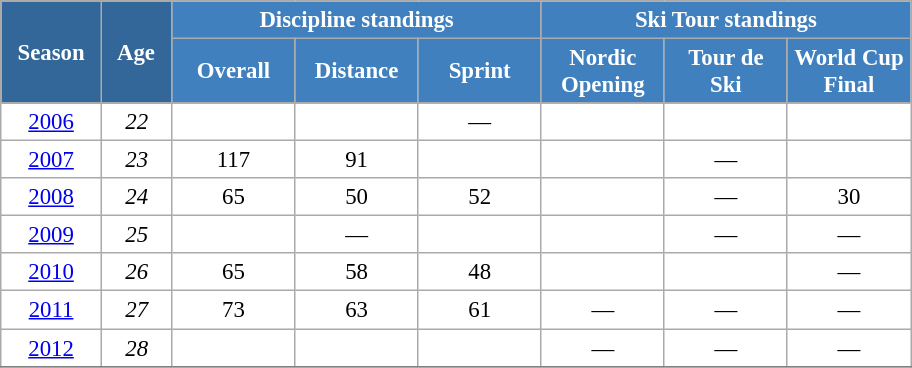<table class="wikitable" style="font-size:95%; text-align:center; border:grey solid 1px; border-collapse:collapse; background:#ffffff;">
<tr>
<th style="background-color:#369; color:white; width:60px;" rowspan="2"> Season </th>
<th style="background-color:#369; color:white; width:40px;" rowspan="2"> Age </th>
<th style="background-color:#4180be; color:white;" colspan="3">Discipline standings</th>
<th style="background-color:#4180be; color:white;" colspan="3">Ski Tour standings</th>
</tr>
<tr>
<th style="background-color:#4180be; color:white; width:75px;">Overall</th>
<th style="background-color:#4180be; color:white; width:75px;">Distance</th>
<th style="background-color:#4180be; color:white; width:75px;">Sprint</th>
<th style="background-color:#4180be; color:white; width:75px;">Nordic<br>Opening</th>
<th style="background-color:#4180be; color:white; width:75px;">Tour de<br>Ski</th>
<th style="background-color:#4180be; color:white; width:75px;">World Cup<br>Final</th>
</tr>
<tr>
<td><a href='#'>2006</a></td>
<td><em>22</em></td>
<td></td>
<td></td>
<td>—</td>
<td></td>
<td></td>
<td></td>
</tr>
<tr>
<td><a href='#'>2007</a></td>
<td><em>23</em></td>
<td>117</td>
<td>91</td>
<td></td>
<td></td>
<td>—</td>
<td></td>
</tr>
<tr>
<td><a href='#'>2008</a></td>
<td><em>24</em></td>
<td>65</td>
<td>50</td>
<td>52</td>
<td></td>
<td>—</td>
<td>30</td>
</tr>
<tr>
<td><a href='#'>2009</a></td>
<td><em>25</em></td>
<td></td>
<td>—</td>
<td></td>
<td></td>
<td>—</td>
<td>—</td>
</tr>
<tr>
<td><a href='#'>2010</a></td>
<td><em>26</em></td>
<td>65</td>
<td>58</td>
<td>48</td>
<td></td>
<td></td>
<td>—</td>
</tr>
<tr>
<td><a href='#'>2011</a></td>
<td><em>27</em></td>
<td>73</td>
<td>63</td>
<td>61</td>
<td>—</td>
<td>—</td>
<td>—</td>
</tr>
<tr>
<td><a href='#'>2012</a></td>
<td><em>28</em></td>
<td></td>
<td></td>
<td></td>
<td>—</td>
<td>—</td>
<td>—</td>
</tr>
<tr>
</tr>
</table>
